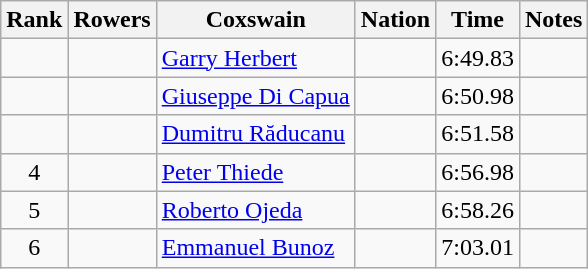<table class="wikitable sortable" style="text-align:center">
<tr>
<th>Rank</th>
<th>Rowers</th>
<th>Coxswain</th>
<th>Nation</th>
<th>Time</th>
<th>Notes</th>
</tr>
<tr>
<td></td>
<td align=left data-sort-value="Searle, Greg"></td>
<td align=left data-sort-value="Herbert, Garry"><a href='#'>Garry Herbert</a></td>
<td align=left></td>
<td>6:49.83</td>
<td></td>
</tr>
<tr>
<td></td>
<td align=left data-sort-value="Abbagnale, Carmine"></td>
<td align=left data-sort-value="Di Capua, Giuseppe"><a href='#'>Giuseppe Di Capua</a></td>
<td align=left></td>
<td>6:50.98</td>
<td></td>
</tr>
<tr>
<td></td>
<td align=left data-sort-value="Popescu, Dimitrie"></td>
<td align=left data-sort-value="Răducanu, Dumitru"><a href='#'>Dumitru Răducanu</a></td>
<td align=left></td>
<td>6:51.58</td>
<td></td>
</tr>
<tr>
<td>4</td>
<td align=left data-sort-value="Peter, Michael"></td>
<td align=left data-sort-value="Thiede, Peter"><a href='#'>Peter Thiede</a></td>
<td align=left></td>
<td>6:56.98</td>
<td></td>
</tr>
<tr>
<td>5</td>
<td align=left data-sort-value="Carbonell, Ismael"></td>
<td align=left data-sort-value="Ojeda, Roberto"><a href='#'>Roberto Ojeda</a></td>
<td align=left></td>
<td>6:58.26</td>
<td></td>
</tr>
<tr>
<td>6</td>
<td align=left data-sort-value="Berthou, Patrick"></td>
<td align=left data-sort-value="Bunoz, Emmanuel"><a href='#'>Emmanuel Bunoz</a></td>
<td align=left></td>
<td>7:03.01</td>
<td></td>
</tr>
</table>
